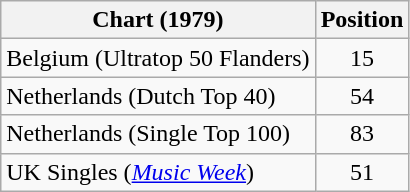<table class="wikitable sortable">
<tr>
<th>Chart (1979)</th>
<th>Position</th>
</tr>
<tr>
<td>Belgium (Ultratop 50 Flanders)</td>
<td align="center">15</td>
</tr>
<tr>
<td>Netherlands (Dutch Top 40)</td>
<td align="center">54</td>
</tr>
<tr>
<td>Netherlands (Single Top 100)</td>
<td align="center">83</td>
</tr>
<tr>
<td>UK Singles (<em><a href='#'>Music Week</a></em>)</td>
<td align="center">51</td>
</tr>
</table>
